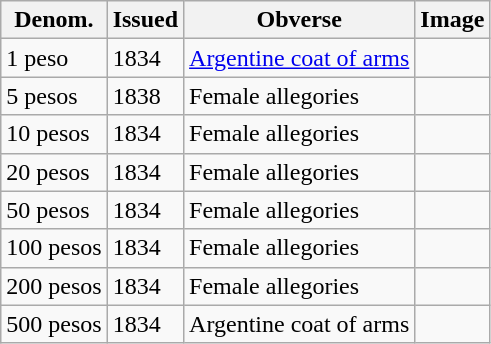<table class= wikitable>
<tr>
<th>Denom.</th>
<th>Issued</th>
<th>Obverse</th>
<th>Image</th>
</tr>
<tr>
<td>1 peso</td>
<td>1834</td>
<td><a href='#'>Argentine coat of arms</a></td>
<td></td>
</tr>
<tr>
<td>5 pesos</td>
<td>1838</td>
<td>Female allegories</td>
<td></td>
</tr>
<tr>
<td>10 pesos</td>
<td>1834</td>
<td>Female allegories</td>
<td></td>
</tr>
<tr>
<td>20 pesos</td>
<td>1834</td>
<td>Female allegories</td>
<td></td>
</tr>
<tr>
<td>50 pesos</td>
<td>1834</td>
<td>Female allegories</td>
<td></td>
</tr>
<tr>
<td>100 pesos</td>
<td>1834</td>
<td>Female allegories</td>
<td></td>
</tr>
<tr>
<td>200 pesos</td>
<td>1834</td>
<td>Female allegories</td>
<td></td>
</tr>
<tr>
<td>500 pesos</td>
<td>1834</td>
<td>Argentine coat of arms</td>
<td></td>
</tr>
</table>
